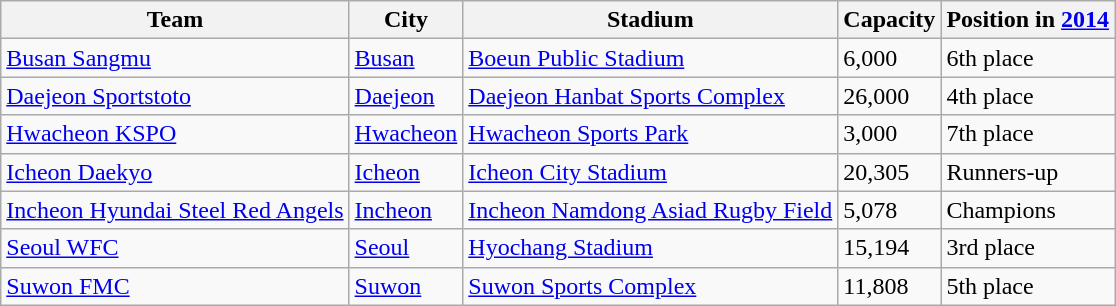<table class="wikitable sortable">
<tr>
<th>Team</th>
<th>City</th>
<th>Stadium</th>
<th>Capacity</th>
<th data-sort-type="number">Position in <a href='#'>2014</a></th>
</tr>
<tr>
<td><a href='#'>Busan Sangmu</a></td>
<td><a href='#'>Busan</a></td>
<td><a href='#'>Boeun Public Stadium</a></td>
<td>6,000</td>
<td>6th place</td>
</tr>
<tr>
<td><a href='#'>Daejeon Sportstoto</a></td>
<td><a href='#'>Daejeon</a></td>
<td><a href='#'>Daejeon Hanbat Sports Complex</a></td>
<td>26,000</td>
<td>4th place</td>
</tr>
<tr>
<td><a href='#'>Hwacheon KSPO</a></td>
<td><a href='#'>Hwacheon</a></td>
<td><a href='#'>Hwacheon Sports Park</a></td>
<td>3,000</td>
<td>7th place</td>
</tr>
<tr>
<td><a href='#'>Icheon Daekyo</a></td>
<td><a href='#'>Icheon</a></td>
<td><a href='#'>Icheon City Stadium</a></td>
<td>20,305</td>
<td>Runners-up</td>
</tr>
<tr>
<td><a href='#'>Incheon Hyundai Steel Red Angels</a></td>
<td><a href='#'>Incheon</a></td>
<td><a href='#'>Incheon Namdong Asiad Rugby Field</a></td>
<td>5,078</td>
<td>Champions</td>
</tr>
<tr>
<td><a href='#'>Seoul WFC</a></td>
<td><a href='#'>Seoul</a></td>
<td><a href='#'>Hyochang Stadium</a></td>
<td>15,194</td>
<td>3rd place</td>
</tr>
<tr>
<td><a href='#'>Suwon FMC</a></td>
<td><a href='#'>Suwon</a></td>
<td><a href='#'>Suwon Sports Complex</a></td>
<td>11,808</td>
<td>5th place</td>
</tr>
</table>
